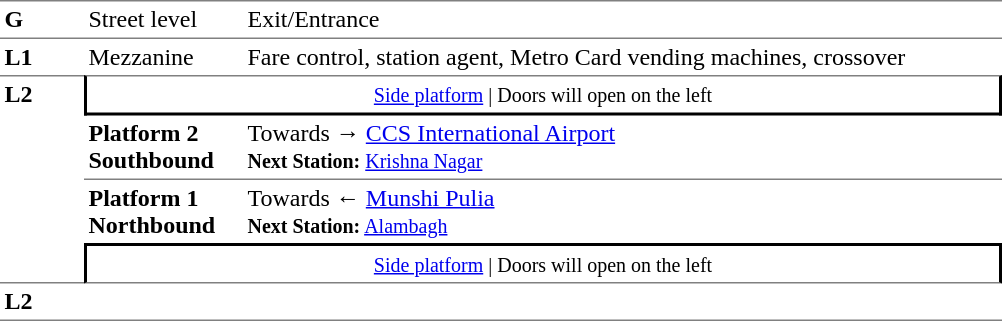<table table border=0 cellspacing=0 cellpadding=3>
<tr>
<td style="border-bottom:solid 1px gray;border-top:solid 1px gray;" width=50 valign=top><strong>G</strong></td>
<td style="border-top:solid 1px gray;border-bottom:solid 1px gray;" width=100 valign=top>Street level</td>
<td style="border-top:solid 1px gray;border-bottom:solid 1px gray;" width=500 valign=top>Exit/Entrance</td>
</tr>
<tr>
<td valign=top><strong>L1</strong></td>
<td valign=top>Mezzanine</td>
<td valign=top>Fare control, station agent, Metro Card vending machines, crossover<br></td>
</tr>
<tr>
<td style="border-top:solid 1px gray;border-bottom:solid 1px gray;" width=50 rowspan=4 valign=top><strong>L2</strong></td>
<td style="border-top:solid 1px gray;border-right:solid 2px black;border-left:solid 2px black;border-bottom:solid 2px black;text-align:center;" colspan=2><small><a href='#'>Side platform</a> | Doors will open on the left </small></td>
</tr>
<tr>
<td style="border-bottom:solid 1px gray;" width=100><span><strong>Platform 2</strong><br><strong>Southbound</strong></span></td>
<td style="border-bottom:solid 1px gray;" width=500>Towards → <a href='#'>CCS International Airport</a><br><small><strong>Next Station:</strong> <a href='#'>Krishna Nagar</a></small></td>
</tr>
<tr>
<td><span><strong>Platform 1</strong><br><strong>Northbound</strong></span></td>
<td><span></span>Towards ← <a href='#'>Munshi Pulia</a><br><small><strong>Next Station:</strong> <a href='#'>Alambagh</a></small></td>
</tr>
<tr>
<td style="border-top:solid 2px black;border-right:solid 2px black;border-left:solid 2px black;border-bottom:solid 1px gray;text-align:center;" colspan=2><small><a href='#'>Side platform</a> | Doors will open on the left </small></td>
</tr>
<tr>
<td style="border-bottom:solid 1px gray;" width=50 rowspan=2 valign=top><strong>L2</strong></td>
<td style="border-bottom:solid 1px gray;" width=100></td>
<td style="border-bottom:solid 1px gray;" width=500></td>
</tr>
<tr>
</tr>
</table>
